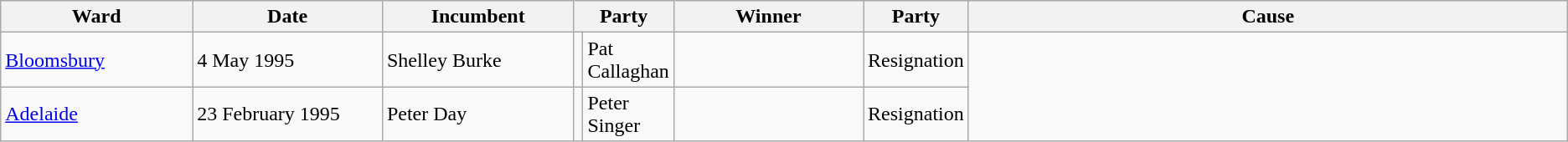<table class="wikitable">
<tr>
<th scope="col" style="width:150px">Ward</th>
<th scope="col" style="width:150px">Date</th>
<th scope="col" style="width:150px">Incumbent</th>
<th scope="col" colspan="2" style="width:150px">Party</th>
<th scope="col" style="width:150px">Winner</th>
<th scope="col" colspan="2" style="width:150px">Party</th>
<th scope="col" style="width:500px">Cause</th>
</tr>
<tr>
<td><a href='#'>Bloomsbury</a></td>
<td>4 May 1995</td>
<td>Shelley Burke</td>
<td></td>
<td>Pat Callaghan</td>
<td></td>
<td>Resignation</td>
</tr>
<tr>
<td><a href='#'>Adelaide</a></td>
<td>23 February 1995</td>
<td>Peter Day</td>
<td></td>
<td>Peter Singer</td>
<td></td>
<td>Resignation</td>
</tr>
</table>
